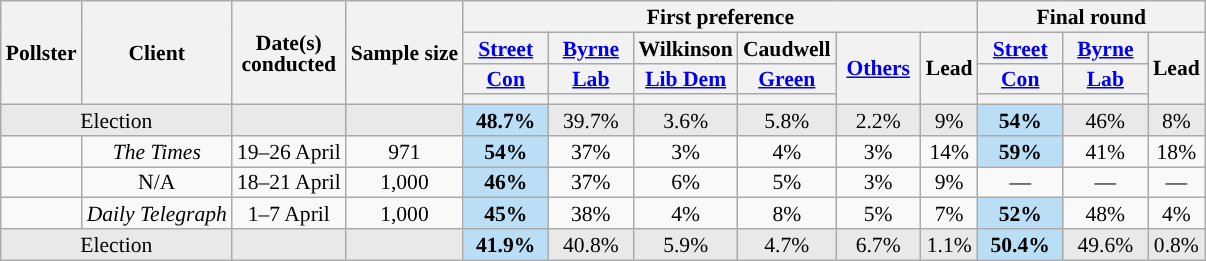<table class="wikitable sortable mw-datatable" style="text-align:center;font-size:90%;line-height:14px;">
<tr>
<th rowspan="4">Pollster</th>
<th rowspan="4">Client</th>
<th rowspan="4">Date(s)<br>conducted</th>
<th rowspan="4">Sample size</th>
<th colspan="6">First preference</th>
<th colspan="3">Final round</th>
</tr>
<tr>
<th style="width:50px;"><a href='#'>Street</a></th>
<th style="width:50px;"><a href='#'>Byrne</a></th>
<th style="width:50px;">Wilkinson</th>
<th style="width:50px;">Caudwell</th>
<th rowspan="3" style="width:50px;"><a href='#'>Others</a></th>
<th rowspan="3" data-sort-type="number">Lead</th>
<th style="width:50px;"><a href='#'>Street</a></th>
<th style="width:50px;"><a href='#'>Byrne</a></th>
<th rowspan="3" data-sort-type="number">Lead</th>
</tr>
<tr>
<th><a href='#'>Con</a></th>
<th><a href='#'>Lab</a></th>
<th><a href='#'>Lib Dem</a></th>
<th><a href='#'>Green</a></th>
<th><a href='#'>Con</a></th>
<th><a href='#'>Lab</a></th>
</tr>
<tr>
<th data-sort-type="number" style="background:"></th>
<th data-sort-type="number" style="background:"></th>
<th data-sort-type="number" style="background:"></th>
<th data-sort-type="number" style="background:"></th>
<th data-sort-type="number" style="background:"></th>
<th data-sort-type="number" style="background:"></th>
</tr>
<tr style="background:#E9E9E9;">
<td colspan="2">Election</td>
<td></td>
<td></td>
<td style="background:#BADEF5;"><strong>48.7%</strong></td>
<td>39.7%</td>
<td>3.6%</td>
<td>5.8%</td>
<td>2.2%</td>
<td style="background:">9%</td>
<td style="background:#BADEF5;"><strong>54%</strong></td>
<td>46%</td>
<td style="background:">8%</td>
</tr>
<tr>
<td></td>
<td><em>The Times</em></td>
<td>19–26 April</td>
<td>971</td>
<td style="background:#BADEF5;"><strong>54%</strong></td>
<td>37%</td>
<td>3%</td>
<td>4%</td>
<td>3%</td>
<td style="background:">14%</td>
<td style="background:#BADEF5;"><strong>59%</strong></td>
<td>41%</td>
<td style="background:">18%</td>
</tr>
<tr>
<td></td>
<td>N/A</td>
<td>18–21 April</td>
<td>1,000</td>
<td style="background:#BADEF5;"><strong>46%</strong></td>
<td>37%</td>
<td>6%</td>
<td>5%</td>
<td>3%</td>
<td style="background:">9%</td>
<td>—</td>
<td>—</td>
<td>—</td>
</tr>
<tr>
<td></td>
<td><em>Daily Telegraph</em></td>
<td>1–7 April</td>
<td>1,000</td>
<td style="background:#BADEF5;"><strong>45%</strong></td>
<td>38%</td>
<td>4%</td>
<td>8%</td>
<td>5%</td>
<td style="background:">7%</td>
<td style="background:#BADEF5;"><strong>52%</strong></td>
<td>48%</td>
<td style="background:">4%</td>
</tr>
<tr style="background:#E9E9E9;">
<td colspan="2">Election</td>
<td></td>
<td></td>
<td style="background:#BADEF5;"><strong>41.9%</strong></td>
<td>40.8%</td>
<td>5.9%</td>
<td>4.7%</td>
<td>6.7%</td>
<td style="background:">1.1%</td>
<td style="background:#BADEF5;"><strong>50.4%</strong></td>
<td>49.6%</td>
<td style="background:">0.8%</td>
</tr>
</table>
